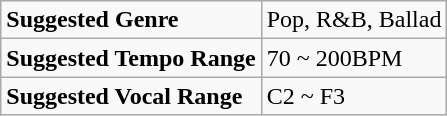<table class="wikitable">
<tr>
<td><strong>Suggested Genre</strong></td>
<td>Pop, R&B, Ballad</td>
</tr>
<tr>
<td><strong>Suggested Tempo Range</strong></td>
<td>70 ~ 200BPM</td>
</tr>
<tr>
<td><strong>Suggested Vocal Range</strong></td>
<td>C2 ~ F3</td>
</tr>
</table>
